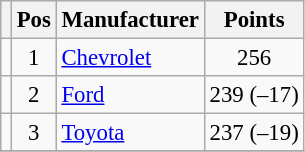<table class="wikitable" style="font-size: 95%">
<tr>
<th></th>
<th>Pos</th>
<th>Manufacturer</th>
<th>Points</th>
</tr>
<tr>
<td align="left"></td>
<td style="text-align:center;">1</td>
<td><a href='#'>Chevrolet</a></td>
<td style="text-align:center;">256</td>
</tr>
<tr>
<td align="left"></td>
<td style="text-align:center;">2</td>
<td><a href='#'>Ford</a></td>
<td style="text-align:center;">239 (–17)</td>
</tr>
<tr>
<td align="left"></td>
<td style="text-align:center;">3</td>
<td><a href='#'>Toyota</a></td>
<td style="text-align:center;">237 (–19)</td>
</tr>
<tr class="sortbottom">
</tr>
</table>
